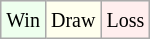<table class="wikitable">
<tr>
<td style="background:#efe;"><small>Win</small></td>
<td style="background:#ffe;"><small>Draw</small></td>
<td style="background:#fee;"><small>Loss</small></td>
</tr>
</table>
